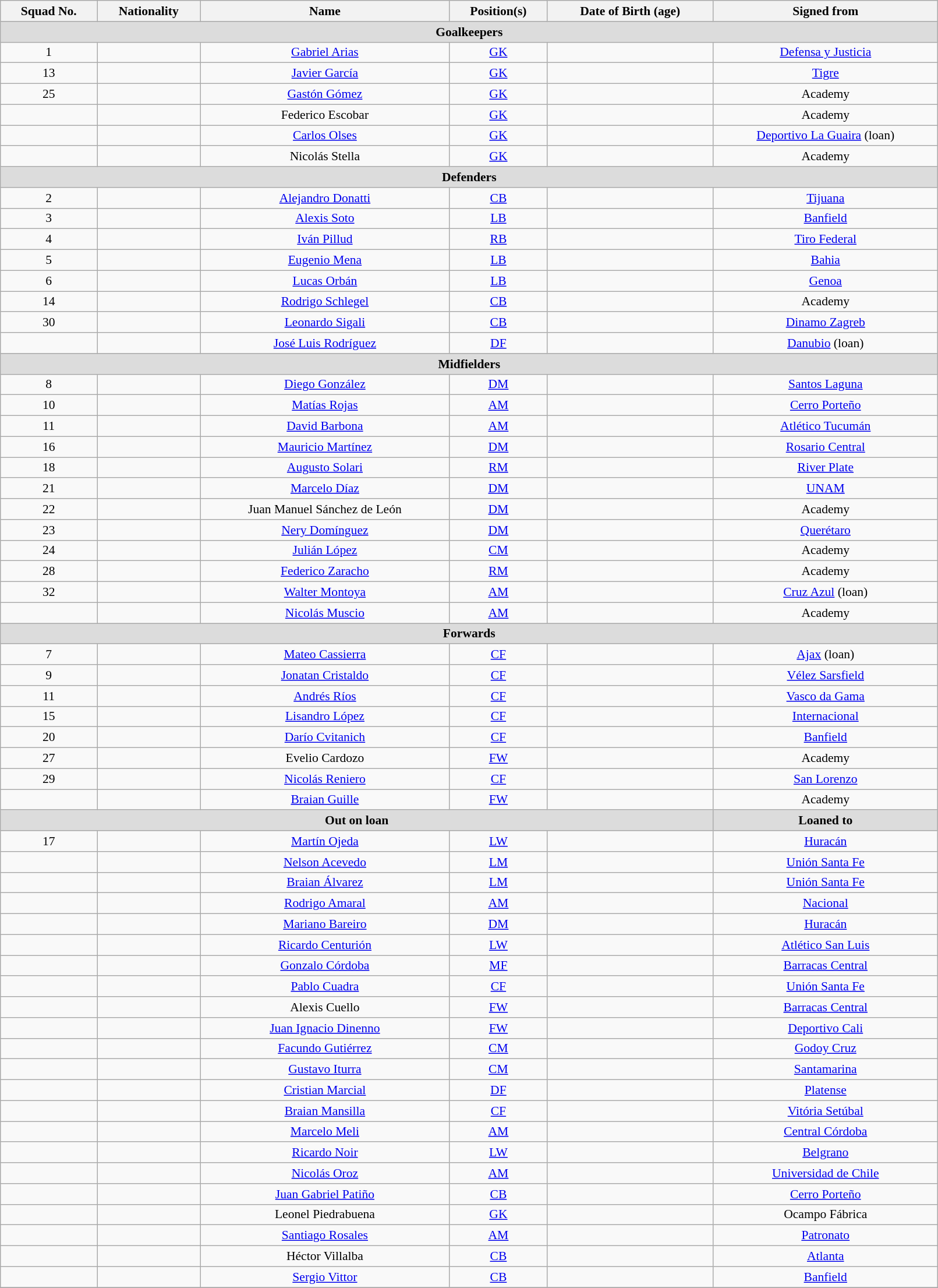<table class="wikitable sortable" style="text-align:center; font-size:90%; width:85%;">
<tr>
<th style="background:#; color:; text-align:center;">Squad No.</th>
<th style="background:#; color:; text-align:center;">Nationality</th>
<th style="background:#; color:; text-align:center;">Name</th>
<th style="background:#; color:; text-align:center;">Position(s)</th>
<th style="background:#; color:; text-align:center;">Date of Birth (age)</th>
<th style="background:#; color:; text-align:center;">Signed from</th>
</tr>
<tr>
<th colspan="6" style="background:#dcdcdc; text-align:center;">Goalkeepers</th>
</tr>
<tr>
<td>1</td>
<td></td>
<td><a href='#'>Gabriel Arias</a></td>
<td><a href='#'>GK</a></td>
<td></td>
<td> <a href='#'>Defensa y Justicia</a></td>
</tr>
<tr>
<td>13</td>
<td></td>
<td><a href='#'>Javier García</a></td>
<td><a href='#'>GK</a></td>
<td></td>
<td> <a href='#'>Tigre</a></td>
</tr>
<tr>
<td>25</td>
<td></td>
<td><a href='#'>Gastón Gómez</a></td>
<td><a href='#'>GK</a></td>
<td></td>
<td>Academy</td>
</tr>
<tr>
<td></td>
<td></td>
<td>Federico Escobar</td>
<td><a href='#'>GK</a></td>
<td></td>
<td>Academy</td>
</tr>
<tr>
<td></td>
<td></td>
<td><a href='#'>Carlos Olses</a></td>
<td><a href='#'>GK</a></td>
<td></td>
<td> <a href='#'>Deportivo La Guaira</a> (loan)</td>
</tr>
<tr>
<td></td>
<td></td>
<td>Nicolás Stella</td>
<td><a href='#'>GK</a></td>
<td></td>
<td>Academy</td>
</tr>
<tr>
<th colspan="7" style="background:#dcdcdc; text-align:center;">Defenders</th>
</tr>
<tr>
<td>2</td>
<td></td>
<td><a href='#'>Alejandro Donatti</a></td>
<td><a href='#'>CB</a></td>
<td></td>
<td> <a href='#'>Tijuana</a></td>
</tr>
<tr>
<td>3</td>
<td></td>
<td><a href='#'>Alexis Soto</a></td>
<td><a href='#'>LB</a></td>
<td></td>
<td> <a href='#'>Banfield</a></td>
</tr>
<tr>
<td>4</td>
<td></td>
<td><a href='#'>Iván Pillud</a></td>
<td><a href='#'>RB</a></td>
<td></td>
<td> <a href='#'>Tiro Federal</a></td>
</tr>
<tr>
<td>5</td>
<td></td>
<td><a href='#'>Eugenio Mena</a></td>
<td><a href='#'>LB</a></td>
<td></td>
<td> <a href='#'>Bahia</a></td>
</tr>
<tr>
<td>6</td>
<td></td>
<td><a href='#'>Lucas Orbán</a></td>
<td><a href='#'>LB</a></td>
<td></td>
<td> <a href='#'>Genoa</a></td>
</tr>
<tr>
<td>14</td>
<td></td>
<td><a href='#'>Rodrigo Schlegel</a></td>
<td><a href='#'>CB</a></td>
<td></td>
<td>Academy</td>
</tr>
<tr>
<td>30</td>
<td></td>
<td><a href='#'>Leonardo Sigali</a></td>
<td><a href='#'>CB</a></td>
<td></td>
<td> <a href='#'>Dinamo Zagreb</a></td>
</tr>
<tr>
<td></td>
<td></td>
<td><a href='#'>José Luis Rodríguez</a></td>
<td><a href='#'>DF</a></td>
<td></td>
<td> <a href='#'>Danubio</a> (loan)</td>
</tr>
<tr>
<th colspan="7" style="background:#dcdcdc; text-align:center;">Midfielders</th>
</tr>
<tr>
<td>8</td>
<td></td>
<td><a href='#'>Diego González</a></td>
<td><a href='#'>DM</a></td>
<td></td>
<td> <a href='#'>Santos Laguna</a></td>
</tr>
<tr>
<td>10</td>
<td></td>
<td><a href='#'>Matías Rojas</a></td>
<td><a href='#'>AM</a></td>
<td></td>
<td> <a href='#'>Cerro Porteño</a></td>
</tr>
<tr>
<td>11</td>
<td></td>
<td><a href='#'>David Barbona</a></td>
<td><a href='#'>AM</a></td>
<td></td>
<td> <a href='#'>Atlético Tucumán</a></td>
</tr>
<tr>
<td>16</td>
<td></td>
<td><a href='#'>Mauricio Martínez</a></td>
<td><a href='#'>DM</a></td>
<td></td>
<td> <a href='#'>Rosario Central</a></td>
</tr>
<tr>
<td>18</td>
<td></td>
<td><a href='#'>Augusto Solari</a></td>
<td><a href='#'>RM</a></td>
<td></td>
<td> <a href='#'>River Plate</a></td>
</tr>
<tr>
<td>21</td>
<td></td>
<td><a href='#'>Marcelo Díaz</a></td>
<td><a href='#'>DM</a></td>
<td></td>
<td> <a href='#'>UNAM</a></td>
</tr>
<tr>
<td>22</td>
<td></td>
<td>Juan Manuel Sánchez de León</td>
<td><a href='#'>DM</a></td>
<td></td>
<td>Academy</td>
</tr>
<tr>
<td>23</td>
<td></td>
<td><a href='#'>Nery Domínguez</a></td>
<td><a href='#'>DM</a></td>
<td></td>
<td> <a href='#'>Querétaro</a></td>
</tr>
<tr>
<td>24</td>
<td></td>
<td><a href='#'>Julián López</a></td>
<td><a href='#'>CM</a></td>
<td></td>
<td>Academy</td>
</tr>
<tr>
<td>28</td>
<td></td>
<td><a href='#'>Federico Zaracho</a></td>
<td><a href='#'>RM</a></td>
<td></td>
<td>Academy</td>
</tr>
<tr>
<td>32</td>
<td></td>
<td><a href='#'>Walter Montoya</a></td>
<td><a href='#'>AM</a></td>
<td></td>
<td> <a href='#'>Cruz Azul</a> (loan)</td>
</tr>
<tr>
<td></td>
<td></td>
<td><a href='#'>Nicolás Muscio</a></td>
<td><a href='#'>AM</a></td>
<td></td>
<td>Academy</td>
</tr>
<tr>
<th colspan="7" style="background:#dcdcdc; text-align:center;">Forwards</th>
</tr>
<tr>
<td>7</td>
<td></td>
<td><a href='#'>Mateo Cassierra</a></td>
<td><a href='#'>CF</a></td>
<td></td>
<td> <a href='#'>Ajax</a> (loan)</td>
</tr>
<tr>
<td>9</td>
<td></td>
<td><a href='#'>Jonatan Cristaldo</a></td>
<td><a href='#'>CF</a></td>
<td></td>
<td> <a href='#'>Vélez Sarsfield</a></td>
</tr>
<tr>
<td>11</td>
<td></td>
<td><a href='#'>Andrés Ríos</a></td>
<td><a href='#'>CF</a></td>
<td></td>
<td> <a href='#'>Vasco da Gama</a></td>
</tr>
<tr>
<td>15</td>
<td></td>
<td><a href='#'>Lisandro López</a></td>
<td><a href='#'>CF</a></td>
<td></td>
<td> <a href='#'>Internacional</a></td>
</tr>
<tr>
<td>20</td>
<td></td>
<td><a href='#'>Darío Cvitanich</a></td>
<td><a href='#'>CF</a></td>
<td></td>
<td> <a href='#'>Banfield</a></td>
</tr>
<tr>
<td>27</td>
<td></td>
<td>Evelio Cardozo</td>
<td><a href='#'>FW</a></td>
<td></td>
<td>Academy</td>
</tr>
<tr>
<td>29</td>
<td></td>
<td><a href='#'>Nicolás Reniero</a></td>
<td><a href='#'>CF</a></td>
<td></td>
<td> <a href='#'>San Lorenzo</a></td>
</tr>
<tr>
<td></td>
<td></td>
<td><a href='#'>Braian Guille</a></td>
<td><a href='#'>FW</a></td>
<td></td>
<td>Academy</td>
</tr>
<tr>
<th colspan="5" style="background:#dcdcdc; text-align:center;">Out on loan</th>
<th colspan="1" style="background:#dcdcdc; text-align:center;">Loaned to</th>
</tr>
<tr>
<td>17</td>
<td></td>
<td><a href='#'>Martín Ojeda</a></td>
<td><a href='#'>LW</a></td>
<td></td>
<td> <a href='#'>Huracán</a></td>
</tr>
<tr>
<td></td>
<td></td>
<td><a href='#'>Nelson Acevedo</a></td>
<td><a href='#'>LM</a></td>
<td></td>
<td> <a href='#'>Unión Santa Fe</a></td>
</tr>
<tr>
<td></td>
<td></td>
<td><a href='#'>Braian Álvarez</a></td>
<td><a href='#'>LM</a></td>
<td></td>
<td> <a href='#'>Unión Santa Fe</a></td>
</tr>
<tr>
<td></td>
<td></td>
<td><a href='#'>Rodrigo Amaral</a></td>
<td><a href='#'>AM</a></td>
<td></td>
<td> <a href='#'>Nacional</a></td>
</tr>
<tr>
<td></td>
<td></td>
<td><a href='#'>Mariano Bareiro</a></td>
<td><a href='#'>DM</a></td>
<td></td>
<td> <a href='#'>Huracán</a></td>
</tr>
<tr>
<td></td>
<td></td>
<td><a href='#'>Ricardo Centurión</a></td>
<td><a href='#'>LW</a></td>
<td></td>
<td> <a href='#'>Atlético San Luis</a></td>
</tr>
<tr>
<td></td>
<td></td>
<td><a href='#'>Gonzalo Córdoba</a></td>
<td><a href='#'>MF</a></td>
<td></td>
<td> <a href='#'>Barracas Central</a></td>
</tr>
<tr>
<td></td>
<td></td>
<td><a href='#'>Pablo Cuadra</a></td>
<td><a href='#'>CF</a></td>
<td></td>
<td> <a href='#'>Unión Santa Fe</a></td>
</tr>
<tr>
<td></td>
<td></td>
<td>Alexis Cuello</td>
<td><a href='#'>FW</a></td>
<td></td>
<td> <a href='#'>Barracas Central</a></td>
</tr>
<tr>
<td></td>
<td></td>
<td><a href='#'>Juan Ignacio Dinenno</a></td>
<td><a href='#'>FW</a></td>
<td></td>
<td> <a href='#'>Deportivo Cali</a></td>
</tr>
<tr>
<td></td>
<td></td>
<td><a href='#'>Facundo Gutiérrez</a></td>
<td><a href='#'>CM</a></td>
<td></td>
<td> <a href='#'>Godoy Cruz</a></td>
</tr>
<tr>
<td></td>
<td></td>
<td><a href='#'>Gustavo Iturra</a></td>
<td><a href='#'>CM</a></td>
<td></td>
<td> <a href='#'>Santamarina</a></td>
</tr>
<tr>
<td></td>
<td></td>
<td><a href='#'>Cristian Marcial</a></td>
<td><a href='#'>DF</a></td>
<td></td>
<td> <a href='#'>Platense</a></td>
</tr>
<tr>
<td></td>
<td></td>
<td><a href='#'>Braian Mansilla</a></td>
<td><a href='#'>CF</a></td>
<td></td>
<td> <a href='#'>Vitória Setúbal</a></td>
</tr>
<tr>
<td></td>
<td></td>
<td><a href='#'>Marcelo Meli</a></td>
<td><a href='#'>AM</a></td>
<td></td>
<td> <a href='#'>Central Córdoba</a></td>
</tr>
<tr>
<td></td>
<td></td>
<td><a href='#'>Ricardo Noir</a></td>
<td><a href='#'>LW</a></td>
<td></td>
<td> <a href='#'>Belgrano</a></td>
</tr>
<tr>
<td></td>
<td></td>
<td><a href='#'>Nicolás Oroz</a></td>
<td><a href='#'>AM</a></td>
<td></td>
<td> <a href='#'>Universidad de Chile</a></td>
</tr>
<tr>
<td></td>
<td></td>
<td><a href='#'>Juan Gabriel Patiño</a></td>
<td><a href='#'>CB</a></td>
<td></td>
<td> <a href='#'>Cerro Porteño</a></td>
</tr>
<tr>
<td></td>
<td></td>
<td>Leonel Piedrabuena</td>
<td><a href='#'>GK</a></td>
<td></td>
<td> Ocampo Fábrica</td>
</tr>
<tr>
<td></td>
<td></td>
<td><a href='#'>Santiago Rosales</a></td>
<td><a href='#'>AM</a></td>
<td></td>
<td> <a href='#'>Patronato</a></td>
</tr>
<tr>
<td></td>
<td></td>
<td>Héctor Villalba</td>
<td><a href='#'>CB</a></td>
<td></td>
<td> <a href='#'>Atlanta</a></td>
</tr>
<tr>
<td></td>
<td></td>
<td><a href='#'>Sergio Vittor</a></td>
<td><a href='#'>CB</a></td>
<td></td>
<td> <a href='#'>Banfield</a></td>
</tr>
<tr>
</tr>
</table>
